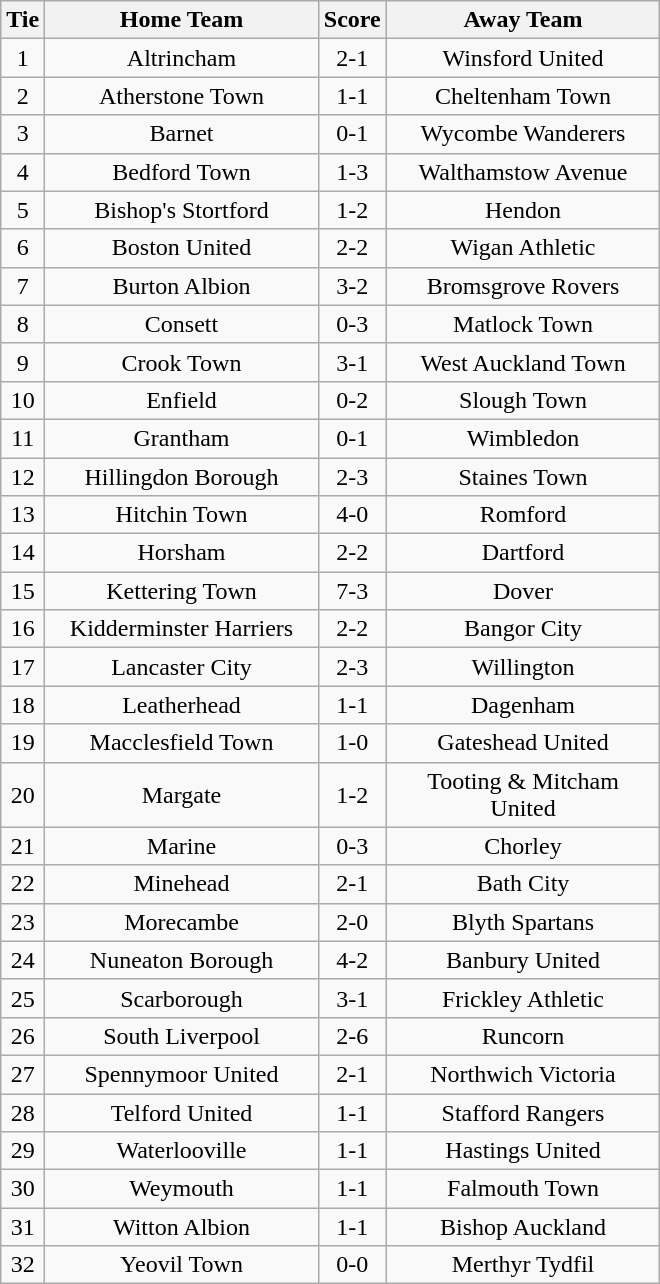<table class="wikitable" style="text-align:center;">
<tr>
<th width=20>Tie</th>
<th width=175>Home Team</th>
<th width=20>Score</th>
<th width=175>Away Team</th>
</tr>
<tr>
<td>1</td>
<td>Altrincham</td>
<td>2-1</td>
<td>Winsford United</td>
</tr>
<tr>
<td>2</td>
<td>Atherstone Town</td>
<td>1-1</td>
<td>Cheltenham Town</td>
</tr>
<tr>
<td>3</td>
<td>Barnet</td>
<td>0-1</td>
<td>Wycombe Wanderers</td>
</tr>
<tr>
<td>4</td>
<td>Bedford Town</td>
<td>1-3</td>
<td>Walthamstow Avenue</td>
</tr>
<tr>
<td>5</td>
<td>Bishop's Stortford</td>
<td>1-2</td>
<td>Hendon</td>
</tr>
<tr>
<td>6</td>
<td>Boston United</td>
<td>2-2</td>
<td>Wigan Athletic</td>
</tr>
<tr>
<td>7</td>
<td>Burton Albion</td>
<td>3-2</td>
<td>Bromsgrove Rovers</td>
</tr>
<tr>
<td>8</td>
<td>Consett</td>
<td>0-3</td>
<td>Matlock Town</td>
</tr>
<tr>
<td>9</td>
<td>Crook Town</td>
<td>3-1</td>
<td>West Auckland Town</td>
</tr>
<tr>
<td>10</td>
<td>Enfield</td>
<td>0-2</td>
<td>Slough Town</td>
</tr>
<tr>
<td>11</td>
<td>Grantham</td>
<td>0-1</td>
<td>Wimbledon</td>
</tr>
<tr>
<td>12</td>
<td>Hillingdon Borough</td>
<td>2-3</td>
<td>Staines Town</td>
</tr>
<tr>
<td>13</td>
<td>Hitchin Town</td>
<td>4-0</td>
<td>Romford</td>
</tr>
<tr>
<td>14</td>
<td>Horsham</td>
<td>2-2</td>
<td>Dartford</td>
</tr>
<tr>
<td>15</td>
<td>Kettering Town</td>
<td>7-3</td>
<td>Dover</td>
</tr>
<tr>
<td>16</td>
<td>Kidderminster Harriers</td>
<td>2-2</td>
<td>Bangor City</td>
</tr>
<tr>
<td>17</td>
<td>Lancaster City</td>
<td>2-3</td>
<td>Willington</td>
</tr>
<tr>
<td>18</td>
<td>Leatherhead</td>
<td>1-1</td>
<td>Dagenham</td>
</tr>
<tr>
<td>19</td>
<td>Macclesfield Town</td>
<td>1-0</td>
<td>Gateshead United</td>
</tr>
<tr>
<td>20</td>
<td>Margate</td>
<td>1-2</td>
<td>Tooting & Mitcham United</td>
</tr>
<tr>
<td>21</td>
<td>Marine</td>
<td>0-3</td>
<td>Chorley</td>
</tr>
<tr>
<td>22</td>
<td>Minehead</td>
<td>2-1</td>
<td>Bath City</td>
</tr>
<tr>
<td>23</td>
<td>Morecambe</td>
<td>2-0</td>
<td>Blyth Spartans</td>
</tr>
<tr>
<td>24</td>
<td>Nuneaton Borough</td>
<td>4-2</td>
<td>Banbury United</td>
</tr>
<tr>
<td>25</td>
<td>Scarborough</td>
<td>3-1</td>
<td>Frickley Athletic</td>
</tr>
<tr>
<td>26</td>
<td>South Liverpool</td>
<td>2-6</td>
<td>Runcorn</td>
</tr>
<tr>
<td>27</td>
<td>Spennymoor United</td>
<td>2-1</td>
<td>Northwich Victoria</td>
</tr>
<tr>
<td>28</td>
<td>Telford United</td>
<td>1-1</td>
<td>Stafford Rangers</td>
</tr>
<tr>
<td>29</td>
<td>Waterlooville</td>
<td>1-1</td>
<td>Hastings United</td>
</tr>
<tr>
<td>30</td>
<td>Weymouth</td>
<td>1-1</td>
<td>Falmouth Town</td>
</tr>
<tr>
<td>31</td>
<td>Witton Albion</td>
<td>1-1</td>
<td>Bishop Auckland</td>
</tr>
<tr>
<td>32</td>
<td>Yeovil Town</td>
<td>0-0</td>
<td>Merthyr Tydfil</td>
</tr>
</table>
